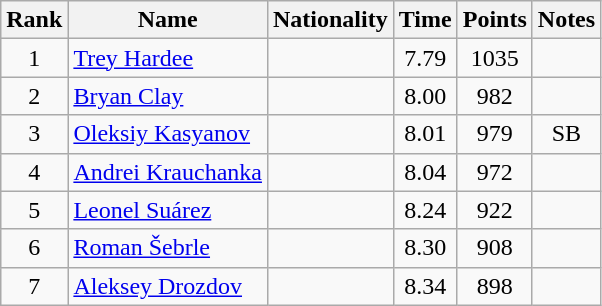<table class="wikitable sortable" style="text-align:center">
<tr>
<th>Rank</th>
<th>Name</th>
<th>Nationality</th>
<th>Time</th>
<th>Points</th>
<th>Notes</th>
</tr>
<tr>
<td>1</td>
<td align=left><a href='#'>Trey Hardee</a></td>
<td align=left></td>
<td>7.79</td>
<td>1035</td>
<td></td>
</tr>
<tr>
<td>2</td>
<td align=left><a href='#'>Bryan Clay</a></td>
<td align=left></td>
<td>8.00</td>
<td>982</td>
<td></td>
</tr>
<tr>
<td>3</td>
<td align=left><a href='#'>Oleksiy Kasyanov</a></td>
<td align=left></td>
<td>8.01</td>
<td>979</td>
<td>SB</td>
</tr>
<tr>
<td>4</td>
<td align=left><a href='#'>Andrei Krauchanka</a></td>
<td align=left></td>
<td>8.04</td>
<td>972</td>
<td></td>
</tr>
<tr>
<td>5</td>
<td align=left><a href='#'>Leonel Suárez</a></td>
<td align=left></td>
<td>8.24</td>
<td>922</td>
<td></td>
</tr>
<tr>
<td>6</td>
<td align=left><a href='#'>Roman Šebrle</a></td>
<td align=left></td>
<td>8.30</td>
<td>908</td>
<td></td>
</tr>
<tr>
<td>7</td>
<td align=left><a href='#'>Aleksey Drozdov</a></td>
<td align=left></td>
<td>8.34</td>
<td>898</td>
<td></td>
</tr>
</table>
